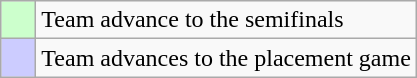<table class="wikitable">
<tr>
<td style="background:#ccffcc;">    </td>
<td>Team advance to the semifinals</td>
</tr>
<tr>
<td style="background:#ccccff;">    </td>
<td>Team advances to the placement game</td>
</tr>
</table>
